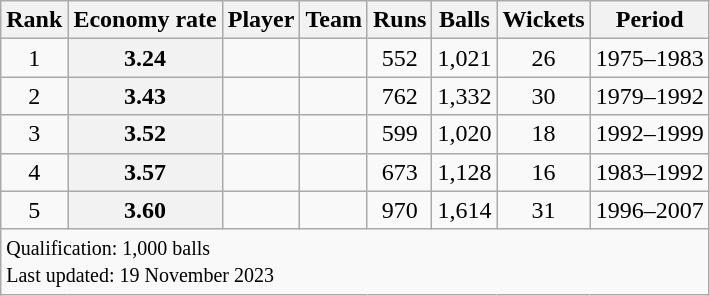<table class="wikitable plainrowheaders sortable">
<tr>
<th scope=col>Rank</th>
<th scope=col>Economy rate</th>
<th scope=col>Player</th>
<th scope=col>Team</th>
<th scope=col>Runs</th>
<th scope=col>Balls</th>
<th scope=col>Wickets</th>
<th scope=col>Period</th>
</tr>
<tr>
<td align=center>1</td>
<th scope=row style=text-align:center;>3.24</th>
<td></td>
<td></td>
<td align=center>552</td>
<td align=center>1,021</td>
<td align=center>26</td>
<td>1975–1983</td>
</tr>
<tr>
<td align=center>2</td>
<th scope=row style=text-align:center;>3.43</th>
<td></td>
<td></td>
<td align=center>762</td>
<td align=center>1,332</td>
<td align=center>30</td>
<td>1979–1992</td>
</tr>
<tr>
<td align=center>3</td>
<th scope=row style=text-align:center;>3.52</th>
<td></td>
<td></td>
<td align=center>599</td>
<td align=center>1,020</td>
<td align=center>18</td>
<td>1992–1999</td>
</tr>
<tr>
<td align=center>4</td>
<th scope=row style=text-align:center;>3.57</th>
<td></td>
<td></td>
<td align=center>673</td>
<td align=center>1,128</td>
<td align=center>16</td>
<td>1983–1992</td>
</tr>
<tr>
<td align=center>5</td>
<th scope=row style=text-align:center;>3.60</th>
<td></td>
<td></td>
<td align=center>970</td>
<td align=center>1,614</td>
<td align=center>31</td>
<td>1996–2007</td>
</tr>
<tr class=sortbottom>
<td colspan=8><small>Qualification: 1,000 balls<br>Last updated: 19 November 2023</small></td>
</tr>
</table>
